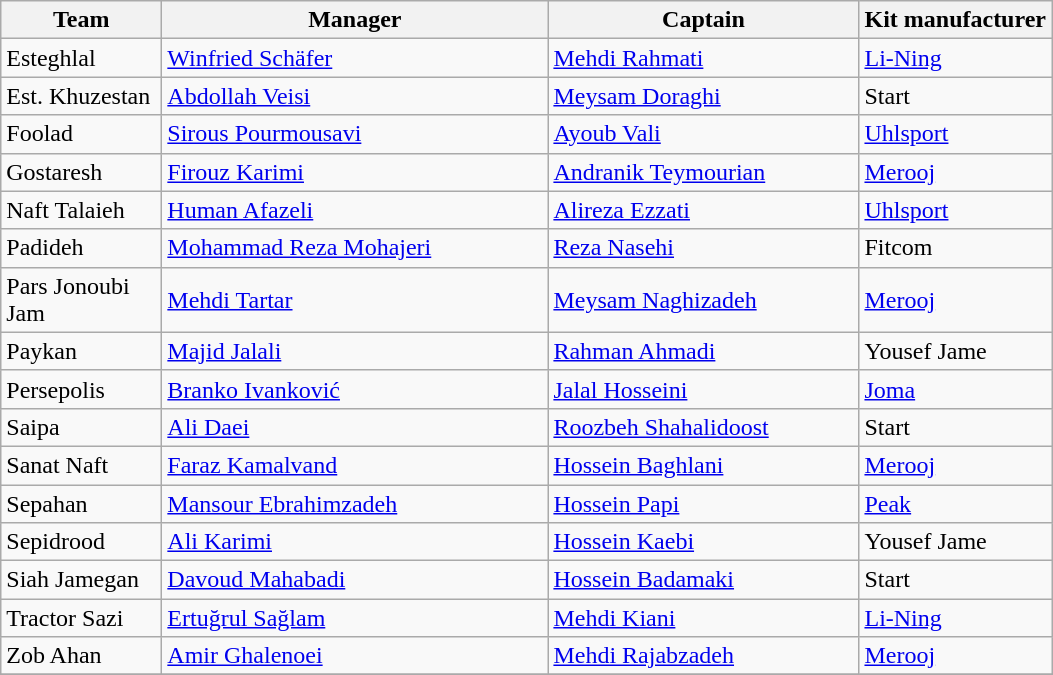<table class="wikitable sortable">
<tr>
<th width=100>Team</th>
<th width=250>Manager</th>
<th width=200>Captain</th>
<th>Kit manufacturer</th>
</tr>
<tr>
<td>Esteghlal</td>
<td> <a href='#'>Winfried Schäfer</a></td>
<td> <a href='#'>Mehdi Rahmati</a></td>
<td> <a href='#'>Li-Ning</a></td>
</tr>
<tr>
<td>Est. Khuzestan</td>
<td> <a href='#'>Abdollah Veisi</a></td>
<td> <a href='#'>Meysam Doraghi</a></td>
<td> Start</td>
</tr>
<tr>
<td>Foolad</td>
<td> <a href='#'>Sirous Pourmousavi</a></td>
<td> <a href='#'>Ayoub Vali</a></td>
<td> <a href='#'>Uhlsport</a></td>
</tr>
<tr>
<td>Gostaresh</td>
<td> <a href='#'>Firouz Karimi</a></td>
<td> <a href='#'>Andranik Teymourian</a></td>
<td> <a href='#'>Merooj</a></td>
</tr>
<tr>
<td>Naft Talaieh</td>
<td> <a href='#'>Human Afazeli</a></td>
<td> <a href='#'>Alireza Ezzati</a></td>
<td> <a href='#'>Uhlsport</a></td>
</tr>
<tr>
<td>Padideh</td>
<td> <a href='#'>Mohammad Reza Mohajeri</a></td>
<td> <a href='#'>Reza Nasehi</a></td>
<td> Fitcom</td>
</tr>
<tr>
<td>Pars Jonoubi Jam</td>
<td> <a href='#'>Mehdi Tartar</a></td>
<td> <a href='#'>Meysam Naghizadeh</a></td>
<td> <a href='#'>Merooj</a></td>
</tr>
<tr>
<td>Paykan</td>
<td> <a href='#'>Majid Jalali</a></td>
<td> <a href='#'>Rahman Ahmadi</a></td>
<td> Yousef Jame</td>
</tr>
<tr>
<td>Persepolis</td>
<td> <a href='#'>Branko Ivanković</a></td>
<td> <a href='#'>Jalal Hosseini</a></td>
<td> <a href='#'>Joma</a></td>
</tr>
<tr>
<td>Saipa</td>
<td> <a href='#'>Ali Daei</a></td>
<td> <a href='#'>Roozbeh Shahalidoost</a></td>
<td> Start</td>
</tr>
<tr>
<td>Sanat Naft</td>
<td> <a href='#'>Faraz Kamalvand</a></td>
<td> <a href='#'>Hossein Baghlani</a></td>
<td> <a href='#'>Merooj</a></td>
</tr>
<tr>
<td>Sepahan</td>
<td> <a href='#'>Mansour Ebrahimzadeh</a></td>
<td> <a href='#'>Hossein Papi</a></td>
<td> <a href='#'>Peak</a></td>
</tr>
<tr>
<td>Sepidrood</td>
<td> <a href='#'>Ali Karimi</a></td>
<td> <a href='#'>Hossein Kaebi</a></td>
<td> Yousef Jame</td>
</tr>
<tr>
<td>Siah Jamegan</td>
<td> <a href='#'>Davoud Mahabadi</a></td>
<td> <a href='#'>Hossein Badamaki</a></td>
<td> Start</td>
</tr>
<tr>
<td>Tractor Sazi</td>
<td> <a href='#'>Ertuğrul Sağlam</a></td>
<td> <a href='#'>Mehdi Kiani</a></td>
<td> <a href='#'>Li-Ning</a></td>
</tr>
<tr>
<td>Zob Ahan</td>
<td> <a href='#'>Amir Ghalenoei</a></td>
<td> <a href='#'>Mehdi Rajabzadeh</a></td>
<td> <a href='#'>Merooj</a></td>
</tr>
<tr>
</tr>
</table>
